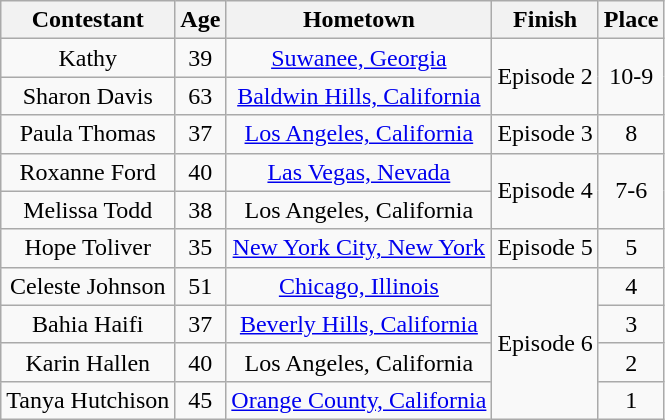<table class="wikitable sortable" style="text-align:center;">
<tr>
<th>Contestant</th>
<th>Age</th>
<th>Hometown</th>
<th>Finish</th>
<th>Place</th>
</tr>
<tr>
<td>Kathy</td>
<td>39</td>
<td><a href='#'>Suwanee, Georgia</a></td>
<td rowspan="2">Episode 2</td>
<td rowspan="2">10-9</td>
</tr>
<tr>
<td>Sharon Davis</td>
<td>63</td>
<td><a href='#'>Baldwin Hills, California</a></td>
</tr>
<tr>
<td>Paula Thomas</td>
<td>37</td>
<td><a href='#'>Los Angeles, California</a></td>
<td>Episode 3</td>
<td>8</td>
</tr>
<tr>
<td>Roxanne Ford</td>
<td>40</td>
<td><a href='#'>Las Vegas, Nevada</a></td>
<td rowspan="2">Episode 4</td>
<td rowspan="2">7-6</td>
</tr>
<tr>
<td>Melissa Todd</td>
<td>38</td>
<td>Los Angeles, California</td>
</tr>
<tr>
<td>Hope Toliver</td>
<td>35</td>
<td><a href='#'>New York City, New York</a></td>
<td>Episode 5</td>
<td>5</td>
</tr>
<tr>
<td>Celeste Johnson</td>
<td>51</td>
<td><a href='#'>Chicago, Illinois</a></td>
<td rowspan="4">Episode 6</td>
<td>4</td>
</tr>
<tr>
<td>Bahia Haifi</td>
<td>37</td>
<td><a href='#'>Beverly Hills, California</a></td>
<td>3</td>
</tr>
<tr>
<td>Karin Hallen</td>
<td>40</td>
<td>Los Angeles, California</td>
<td>2</td>
</tr>
<tr>
<td>Tanya Hutchison</td>
<td>45</td>
<td><a href='#'>Orange County, California</a></td>
<td>1</td>
</tr>
</table>
